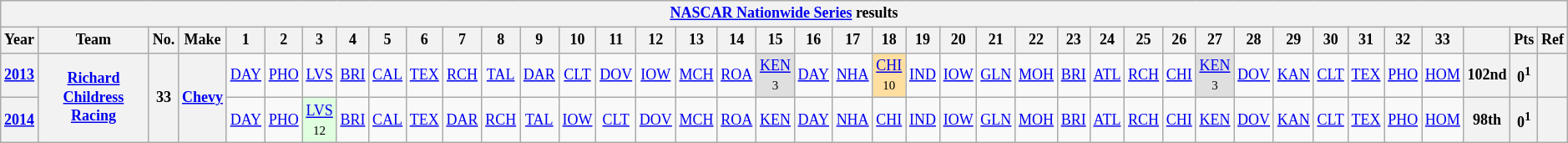<table class="wikitable" style="text-align:center; font-size:75%">
<tr>
<th colspan=45><a href='#'>NASCAR Nationwide Series</a> results</th>
</tr>
<tr>
<th>Year</th>
<th>Team</th>
<th>No.</th>
<th>Make</th>
<th>1</th>
<th>2</th>
<th>3</th>
<th>4</th>
<th>5</th>
<th>6</th>
<th>7</th>
<th>8</th>
<th>9</th>
<th>10</th>
<th>11</th>
<th>12</th>
<th>13</th>
<th>14</th>
<th>15</th>
<th>16</th>
<th>17</th>
<th>18</th>
<th>19</th>
<th>20</th>
<th>21</th>
<th>22</th>
<th>23</th>
<th>24</th>
<th>25</th>
<th>26</th>
<th>27</th>
<th>28</th>
<th>29</th>
<th>30</th>
<th>31</th>
<th>32</th>
<th>33</th>
<th></th>
<th>Pts</th>
<th>Ref</th>
</tr>
<tr>
<th><a href='#'>2013</a></th>
<th rowspan=2><a href='#'>Richard Childress Racing</a></th>
<th rowspan=2>33</th>
<th rowspan=2><a href='#'>Chevy</a></th>
<td><a href='#'>DAY</a></td>
<td><a href='#'>PHO</a></td>
<td><a href='#'>LVS</a></td>
<td><a href='#'>BRI</a></td>
<td><a href='#'>CAL</a></td>
<td><a href='#'>TEX</a></td>
<td><a href='#'>RCH</a></td>
<td><a href='#'>TAL</a></td>
<td><a href='#'>DAR</a></td>
<td><a href='#'>CLT</a></td>
<td><a href='#'>DOV</a></td>
<td><a href='#'>IOW</a></td>
<td><a href='#'>MCH</a></td>
<td><a href='#'>ROA</a></td>
<td style="background:#DFDFDF;"><a href='#'>KEN</a><br><small>3</small></td>
<td><a href='#'>DAY</a></td>
<td><a href='#'>NHA</a></td>
<td style="background:#FFDF9F;"><a href='#'>CHI</a><br><small>10</small></td>
<td><a href='#'>IND</a></td>
<td><a href='#'>IOW</a></td>
<td><a href='#'>GLN</a></td>
<td><a href='#'>MOH</a></td>
<td><a href='#'>BRI</a></td>
<td><a href='#'>ATL</a></td>
<td><a href='#'>RCH</a></td>
<td><a href='#'>CHI</a></td>
<td style="background:#DFDFDF;"><a href='#'>KEN</a><br><small>3</small></td>
<td><a href='#'>DOV</a></td>
<td><a href='#'>KAN</a></td>
<td><a href='#'>CLT</a></td>
<td><a href='#'>TEX</a></td>
<td><a href='#'>PHO</a></td>
<td><a href='#'>HOM</a></td>
<th>102nd</th>
<th>0<sup>1</sup></th>
<th></th>
</tr>
<tr>
<th><a href='#'>2014</a></th>
<td><a href='#'>DAY</a></td>
<td><a href='#'>PHO</a></td>
<td style="background:#DFFFDF;"><a href='#'>LVS</a><br><small>12</small></td>
<td><a href='#'>BRI</a></td>
<td><a href='#'>CAL</a></td>
<td><a href='#'>TEX</a></td>
<td><a href='#'>DAR</a></td>
<td><a href='#'>RCH</a></td>
<td><a href='#'>TAL</a></td>
<td><a href='#'>IOW</a></td>
<td><a href='#'>CLT</a></td>
<td><a href='#'>DOV</a></td>
<td><a href='#'>MCH</a></td>
<td><a href='#'>ROA</a></td>
<td><a href='#'>KEN</a></td>
<td><a href='#'>DAY</a></td>
<td><a href='#'>NHA</a></td>
<td><a href='#'>CHI</a></td>
<td><a href='#'>IND</a></td>
<td><a href='#'>IOW</a></td>
<td><a href='#'>GLN</a></td>
<td><a href='#'>MOH</a></td>
<td><a href='#'>BRI</a></td>
<td><a href='#'>ATL</a></td>
<td><a href='#'>RCH</a></td>
<td><a href='#'>CHI</a></td>
<td><a href='#'>KEN</a></td>
<td><a href='#'>DOV</a></td>
<td><a href='#'>KAN</a></td>
<td><a href='#'>CLT</a></td>
<td><a href='#'>TEX</a></td>
<td><a href='#'>PHO</a></td>
<td><a href='#'>HOM</a></td>
<th>98th</th>
<th>0<sup>1</sup></th>
<th></th>
</tr>
</table>
